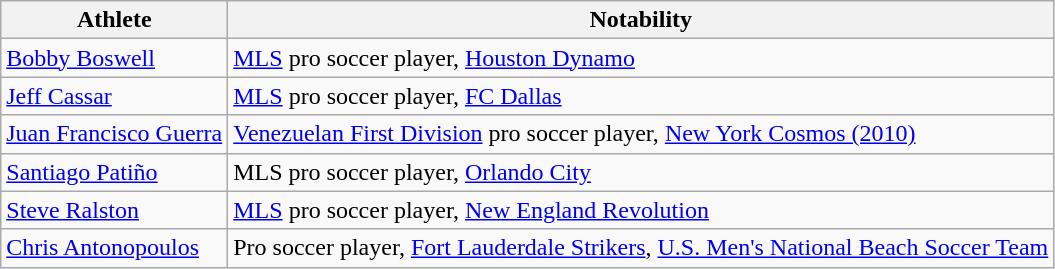<table class="wikitable">
<tr>
<th>Athlete</th>
<th>Notability</th>
</tr>
<tr>
<td><a href='#'>Bobby Boswell</a></td>
<td><a href='#'>MLS</a> pro soccer player, <a href='#'>Houston Dynamo</a></td>
</tr>
<tr>
<td><a href='#'>Jeff Cassar</a></td>
<td><a href='#'>MLS</a> pro soccer player, <a href='#'>FC Dallas</a></td>
</tr>
<tr>
<td><a href='#'>Juan Francisco Guerra</a></td>
<td><a href='#'>Venezuelan First Division</a> pro soccer player, <a href='#'>New York Cosmos (2010)</a></td>
</tr>
<tr>
<td><a href='#'>Santiago Patiño</a></td>
<td>MLS pro soccer player, <a href='#'>Orlando City</a></td>
</tr>
<tr>
<td><a href='#'>Steve Ralston</a></td>
<td><a href='#'>MLS</a> pro soccer player, <a href='#'>New England Revolution</a></td>
</tr>
<tr>
<td><a href='#'>Chris Antonopoulos</a></td>
<td>Pro soccer player, <a href='#'>Fort Lauderdale Strikers</a>, <a href='#'>U.S. Men's National Beach Soccer Team</a></td>
</tr>
</table>
